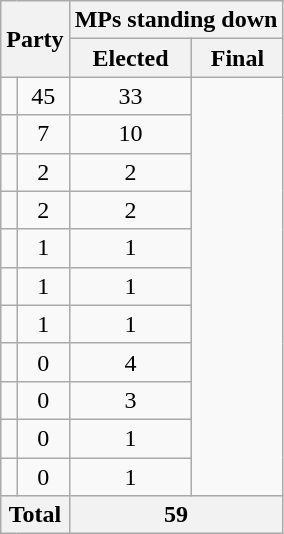<table class="wikitable" style="font-size:100%; text-align:center">
<tr>
<th colspan="2" rowspan="2">Party</th>
<th colspan="2">MPs standing down</th>
</tr>
<tr>
<th>Elected</th>
<th>Final</th>
</tr>
<tr>
<td></td>
<td>45</td>
<td>33</td>
</tr>
<tr>
<td></td>
<td>7</td>
<td>10</td>
</tr>
<tr>
<td></td>
<td>2</td>
<td>2</td>
</tr>
<tr>
<td></td>
<td>2</td>
<td>2</td>
</tr>
<tr>
<td></td>
<td>1</td>
<td>1</td>
</tr>
<tr>
<td></td>
<td>1</td>
<td>1</td>
</tr>
<tr>
<td></td>
<td>1</td>
<td>1</td>
</tr>
<tr>
<td></td>
<td>0</td>
<td>4</td>
</tr>
<tr>
<td></td>
<td>0</td>
<td>3</td>
</tr>
<tr>
<td></td>
<td>0</td>
<td>1</td>
</tr>
<tr>
<td></td>
<td>0</td>
<td>1</td>
</tr>
<tr>
<th colspan="2">Total</th>
<th colspan="2">59</th>
</tr>
</table>
